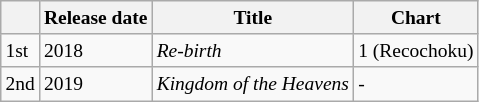<table class=wikitable style="font-size:small">
<tr>
<th></th>
<th>Release date</th>
<th>Title</th>
<th>Chart</th>
</tr>
<tr>
<td>1st</td>
<td>2018</td>
<td><em>Re-birth</em></td>
<td>1 (Recochoku)<small></small></td>
</tr>
<tr>
<td>2nd</td>
<td>2019</td>
<td><em>Kingdom of the Heavens</em></td>
<td>-</td>
</tr>
</table>
